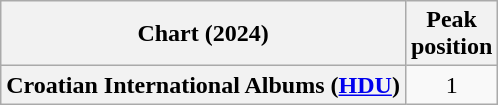<table class="wikitable sortable plainrowheaders" style="text-align:center">
<tr>
<th scope="col">Chart (2024)</th>
<th scope="col">Peak<br>position</th>
</tr>
<tr>
<th scope="row">Croatian International Albums (<a href='#'>HDU</a>)</th>
<td>1</td>
</tr>
</table>
